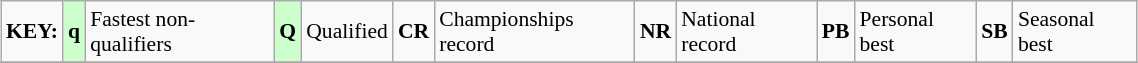<table class="wikitable" style="margin:0.5em auto; font-size:90%;position:relative;" width=60%>
<tr>
<td><strong>KEY:</strong></td>
<td bgcolor=ccffcc align=center><strong>q</strong></td>
<td>Fastest non-qualifiers</td>
<td bgcolor=ccffcc align=center><strong>Q</strong></td>
<td>Qualified</td>
<td align=center><strong>CR</strong></td>
<td>Championships record</td>
<td align=center><strong>NR</strong></td>
<td>National record</td>
<td align=center><strong>PB</strong></td>
<td>Personal best</td>
<td align=center><strong>SB</strong></td>
<td>Seasonal best</td>
</tr>
<tr>
</tr>
</table>
